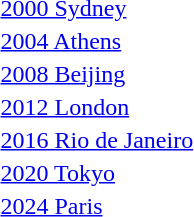<table>
<tr>
<td><a href='#'>2000 Sydney</a><br></td>
<td></td>
<td></td>
<td></td>
</tr>
<tr>
<td><a href='#'>2004 Athens</a><br></td>
<td></td>
<td></td>
<td></td>
</tr>
<tr>
<td><a href='#'>2008 Beijing</a><br></td>
<td></td>
<td></td>
<td></td>
</tr>
<tr>
<td><a href='#'>2012 London</a><br></td>
<td></td>
<td></td>
<td></td>
</tr>
<tr>
<td><a href='#'>2016 Rio de Janeiro</a><br></td>
<td></td>
<td></td>
<td></td>
</tr>
<tr>
<td><a href='#'>2020 Tokyo</a><br></td>
<td></td>
<td></td>
<td></td>
</tr>
<tr>
<td><a href='#'>2024 Paris</a><br></td>
<td></td>
<td></td>
<td></td>
</tr>
<tr>
</tr>
</table>
